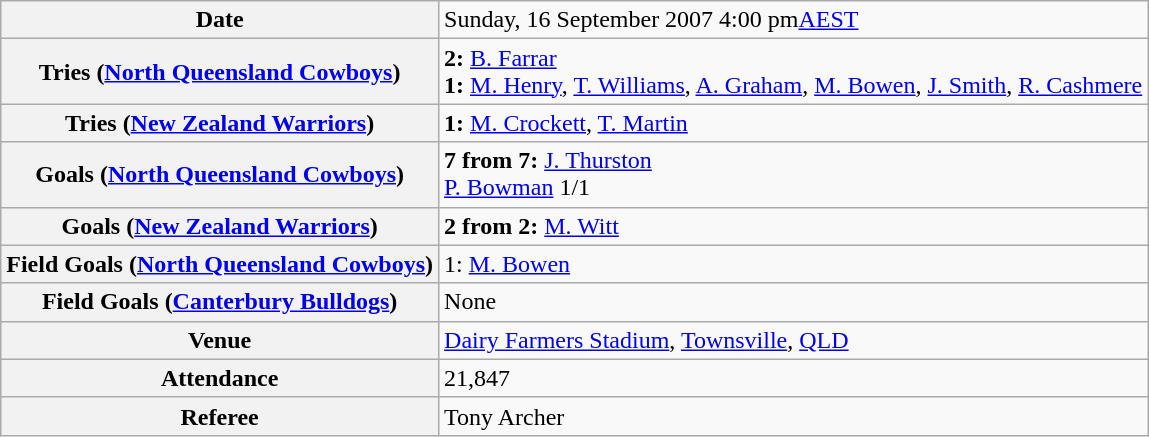<table class="wikitable">
<tr>
<th>Date</th>
<td>Sunday, 16 September 2007 4:00 pm<a href='#'>AEST</a></td>
</tr>
<tr>
<th>Tries (<a href='#'>North Queensland Cowboys</a>)</th>
<td><strong>2:</strong> <a href='#'>B. Farrar</a><br> <strong>1:</strong> <a href='#'>M. Henry</a>, <a href='#'>T. Williams</a>, <a href='#'>A. Graham</a>, <a href='#'>M. Bowen</a>, <a href='#'>J. Smith</a>, <a href='#'>R. Cashmere</a></td>
</tr>
<tr>
<th>Tries (<a href='#'>New Zealand Warriors</a>)</th>
<td><strong>1:</strong> <a href='#'>M. Crockett</a>, <a href='#'>T. Martin</a></td>
</tr>
<tr>
<th>Goals (<a href='#'>North Queensland Cowboys</a>)</th>
<td><strong>7 from 7:</strong> <a href='#'>J. Thurston</a><br> <a href='#'>P. Bowman</a> 1/1</td>
</tr>
<tr>
<th>Goals (<a href='#'>New Zealand Warriors</a>)</th>
<td><strong>2 from 2:</strong> <a href='#'>M. Witt</a></td>
</tr>
<tr>
<th>Field Goals (<a href='#'>North Queensland Cowboys</a>)</th>
<td>1: <a href='#'>M. Bowen</a></td>
</tr>
<tr>
<th>Field Goals (<a href='#'>Canterbury Bulldogs</a>)</th>
<td>None</td>
</tr>
<tr>
<th>Venue</th>
<td><a href='#'>Dairy Farmers Stadium</a>, <a href='#'>Townsville</a>, <a href='#'>QLD</a></td>
</tr>
<tr>
<th>Attendance</th>
<td>21,847</td>
</tr>
<tr>
<th>Referee</th>
<td>Tony Archer</td>
</tr>
</table>
